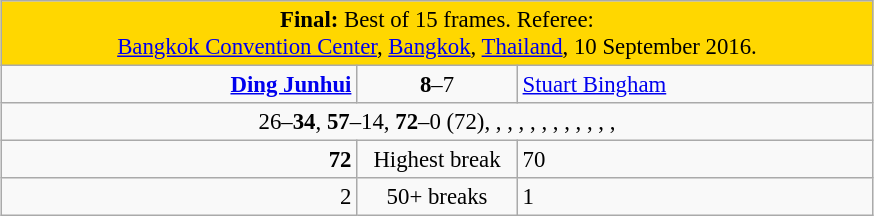<table class="wikitable" style="font-size: 95%; margin: 1em auto 1em auto;">
<tr>
<td colspan="3" align="center" bgcolor="#ffd700"><strong>Final:</strong> Best of 15 frames. Referee:<br> <a href='#'>Bangkok Convention Center</a>, <a href='#'>Bangkok</a>, <a href='#'>Thailand</a>, 10 September 2016.</td>
</tr>
<tr>
<td width="230" align="right"><strong><a href='#'>Ding Junhui</a></strong><br></td>
<td width="100" align="center"><strong>8</strong>–7</td>
<td width="230"><a href='#'>Stuart Bingham</a><br></td>
</tr>
<tr>
<td colspan="3" align="center" style="font-size: 100%">26–<strong>34</strong>, <strong>57</strong>–14, <strong>72</strong>–0 (72), , , , , , , , , , , , </td>
</tr>
<tr>
<td align="right"><strong>72</strong></td>
<td align="center">Highest break</td>
<td>70</td>
</tr>
<tr>
<td align="right">2</td>
<td align="center">50+ breaks</td>
<td>1</td>
</tr>
</table>
